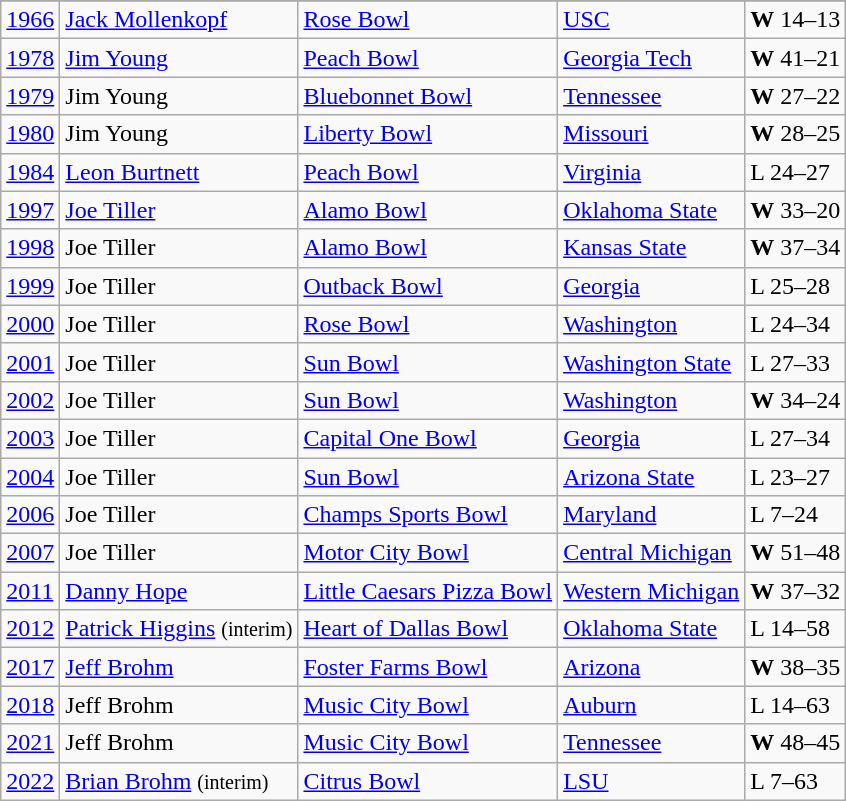<table class="wikitable">
<tr>
</tr>
<tr>
<td><a href='#'>1966</a></td>
<td><a href='#'>Jack Mollenkopf</a></td>
<td><a href='#'>Rose Bowl</a></td>
<td><a href='#'>USC</a></td>
<td><strong>W</strong> 14–13</td>
</tr>
<tr>
<td><a href='#'>1978</a></td>
<td><a href='#'>Jim Young</a></td>
<td><a href='#'>Peach Bowl</a></td>
<td><a href='#'>Georgia Tech</a></td>
<td><strong>W</strong> 41–21</td>
</tr>
<tr>
<td><a href='#'>1979</a></td>
<td>Jim Young</td>
<td><a href='#'>Bluebonnet Bowl</a></td>
<td><a href='#'>Tennessee</a></td>
<td><strong>W</strong> 27–22</td>
</tr>
<tr>
<td><a href='#'>1980</a></td>
<td>Jim Young</td>
<td><a href='#'>Liberty Bowl</a></td>
<td><a href='#'>Missouri</a></td>
<td><strong>W</strong> 28–25</td>
</tr>
<tr>
<td><a href='#'>1984</a></td>
<td><a href='#'>Leon Burtnett</a></td>
<td><a href='#'>Peach Bowl</a></td>
<td><a href='#'>Virginia</a></td>
<td>L 24–27</td>
</tr>
<tr>
<td><a href='#'>1997</a></td>
<td><a href='#'>Joe Tiller</a></td>
<td><a href='#'>Alamo Bowl</a></td>
<td><a href='#'>Oklahoma State</a></td>
<td><strong>W</strong> 33–20</td>
</tr>
<tr>
<td><a href='#'>1998</a></td>
<td>Joe Tiller</td>
<td><a href='#'>Alamo Bowl</a></td>
<td><a href='#'>Kansas State</a></td>
<td><strong>W</strong> 37–34</td>
</tr>
<tr>
<td><a href='#'>1999</a></td>
<td>Joe Tiller</td>
<td><a href='#'>Outback Bowl</a></td>
<td><a href='#'>Georgia</a></td>
<td>L 25–28</td>
</tr>
<tr>
<td><a href='#'>2000</a></td>
<td>Joe Tiller</td>
<td><a href='#'>Rose Bowl</a></td>
<td><a href='#'>Washington</a></td>
<td>L 24–34</td>
</tr>
<tr>
<td><a href='#'>2001</a></td>
<td>Joe Tiller</td>
<td><a href='#'>Sun Bowl</a></td>
<td><a href='#'>Washington State</a></td>
<td>L 27–33</td>
</tr>
<tr>
<td><a href='#'>2002</a></td>
<td>Joe Tiller</td>
<td><a href='#'>Sun Bowl</a></td>
<td><a href='#'>Washington</a></td>
<td><strong>W</strong> 34–24</td>
</tr>
<tr>
<td><a href='#'>2003</a></td>
<td>Joe Tiller</td>
<td><a href='#'>Capital One Bowl</a></td>
<td><a href='#'>Georgia</a></td>
<td>L 27–34</td>
</tr>
<tr>
<td><a href='#'>2004</a></td>
<td>Joe Tiller</td>
<td><a href='#'>Sun Bowl</a></td>
<td><a href='#'>Arizona State</a></td>
<td>L 23–27</td>
</tr>
<tr>
<td><a href='#'>2006</a></td>
<td>Joe Tiller</td>
<td><a href='#'>Champs Sports Bowl</a></td>
<td><a href='#'>Maryland</a></td>
<td>L 7–24</td>
</tr>
<tr>
<td><a href='#'>2007</a></td>
<td>Joe Tiller</td>
<td><a href='#'>Motor City Bowl</a></td>
<td><a href='#'>Central Michigan</a></td>
<td><strong>W</strong> 51–48</td>
</tr>
<tr>
<td><a href='#'>2011</a></td>
<td><a href='#'>Danny Hope</a></td>
<td><a href='#'>Little Caesars Pizza Bowl</a></td>
<td><a href='#'>Western Michigan</a></td>
<td><strong>W</strong> 37–32</td>
</tr>
<tr>
<td><a href='#'>2012</a></td>
<td><a href='#'>Patrick Higgins</a> <small>(interim)</small></td>
<td><a href='#'>Heart of Dallas Bowl</a></td>
<td><a href='#'>Oklahoma State</a></td>
<td>L 14–58</td>
</tr>
<tr>
<td><a href='#'>2017</a></td>
<td><a href='#'>Jeff Brohm</a></td>
<td><a href='#'>Foster Farms Bowl</a></td>
<td><a href='#'>Arizona</a></td>
<td><strong>W</strong> 38–35</td>
</tr>
<tr>
<td><a href='#'>2018</a></td>
<td>Jeff Brohm</td>
<td><a href='#'>Music City Bowl</a></td>
<td><a href='#'>Auburn</a></td>
<td>L 14–63</td>
</tr>
<tr>
<td><a href='#'>2021</a></td>
<td>Jeff Brohm</td>
<td><a href='#'>Music City Bowl</a></td>
<td><a href='#'>Tennessee</a></td>
<td><strong>W</strong> 48–45</td>
</tr>
<tr>
<td><a href='#'>2022</a></td>
<td><a href='#'>Brian Brohm</a> <small>(interim)</small></td>
<td><a href='#'>Citrus Bowl</a></td>
<td><a href='#'>LSU</a></td>
<td>L 7–63</td>
</tr>
</table>
